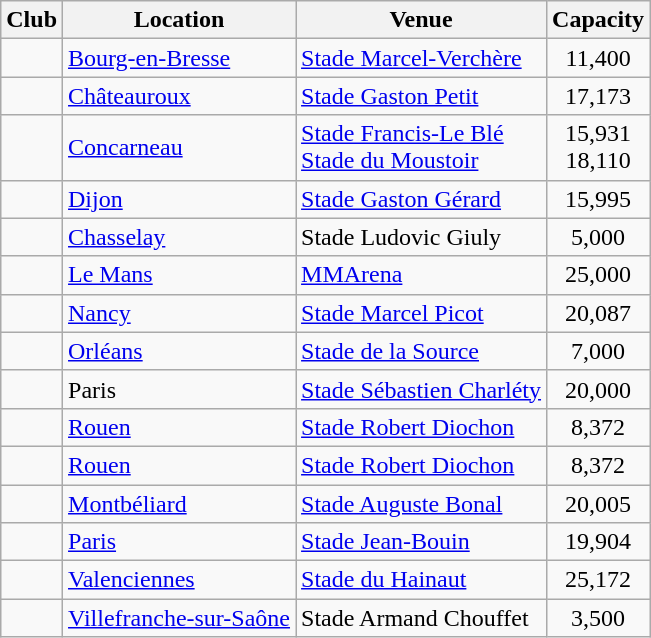<table class="wikitable sortable">
<tr>
<th>Club</th>
<th>Location</th>
<th>Venue</th>
<th>Capacity</th>
</tr>
<tr>
<td></td>
<td><a href='#'>Bourg-en-Bresse</a></td>
<td><a href='#'>Stade Marcel-Verchère</a></td>
<td align="center">11,400</td>
</tr>
<tr>
<td></td>
<td><a href='#'>Châteauroux</a></td>
<td><a href='#'>Stade Gaston Petit</a></td>
<td align="center">17,173</td>
</tr>
<tr>
<td></td>
<td><a href='#'>Concarneau</a></td>
<td><a href='#'>Stade Francis-Le Blé</a><br><a href='#'>Stade du Moustoir</a></td>
<td align="center">15,931<br>18,110</td>
</tr>
<tr>
<td></td>
<td><a href='#'>Dijon</a></td>
<td><a href='#'>Stade Gaston Gérard</a></td>
<td style="text-align:center;">15,995</td>
</tr>
<tr>
<td></td>
<td><a href='#'>Chasselay</a></td>
<td>Stade Ludovic Giuly</td>
<td style="text-align:center;">5,000</td>
</tr>
<tr>
<td></td>
<td><a href='#'>Le Mans</a></td>
<td><a href='#'>MMArena</a></td>
<td align="center">25,000</td>
</tr>
<tr>
<td></td>
<td><a href='#'>Nancy</a></td>
<td><a href='#'>Stade Marcel Picot</a></td>
<td align="center">20,087</td>
</tr>
<tr>
<td></td>
<td><a href='#'>Orléans</a></td>
<td><a href='#'>Stade de la Source</a></td>
<td style=text-align:center;>7,000</td>
</tr>
<tr>
<td></td>
<td>Paris </td>
<td><a href='#'>Stade Sébastien Charléty</a></td>
<td align="center">20,000</td>
</tr>
<tr>
<td></td>
<td><a href='#'>Rouen</a></td>
<td><a href='#'>Stade Robert Diochon</a></td>
<td style="text-align:center;">8,372</td>
</tr>
<tr>
<td></td>
<td><a href='#'>Rouen</a></td>
<td><a href='#'>Stade Robert Diochon</a></td>
<td align="center">8,372</td>
</tr>
<tr>
<td></td>
<td><a href='#'>Montbéliard</a></td>
<td><a href='#'>Stade Auguste Bonal</a></td>
<td style="text-align:center;">20,005</td>
</tr>
<tr>
<td></td>
<td><a href='#'>Paris</a> </td>
<td><a href='#'>Stade Jean-Bouin</a></td>
<td align="center">19,904</td>
</tr>
<tr>
<td></td>
<td><a href='#'>Valenciennes</a></td>
<td><a href='#'>Stade du Hainaut</a></td>
<td style="text-align:center;">25,172</td>
</tr>
<tr>
<td></td>
<td><a href='#'>Villefranche-sur-Saône</a></td>
<td>Stade Armand Chouffet</td>
<td align="center">3,500</td>
</tr>
</table>
